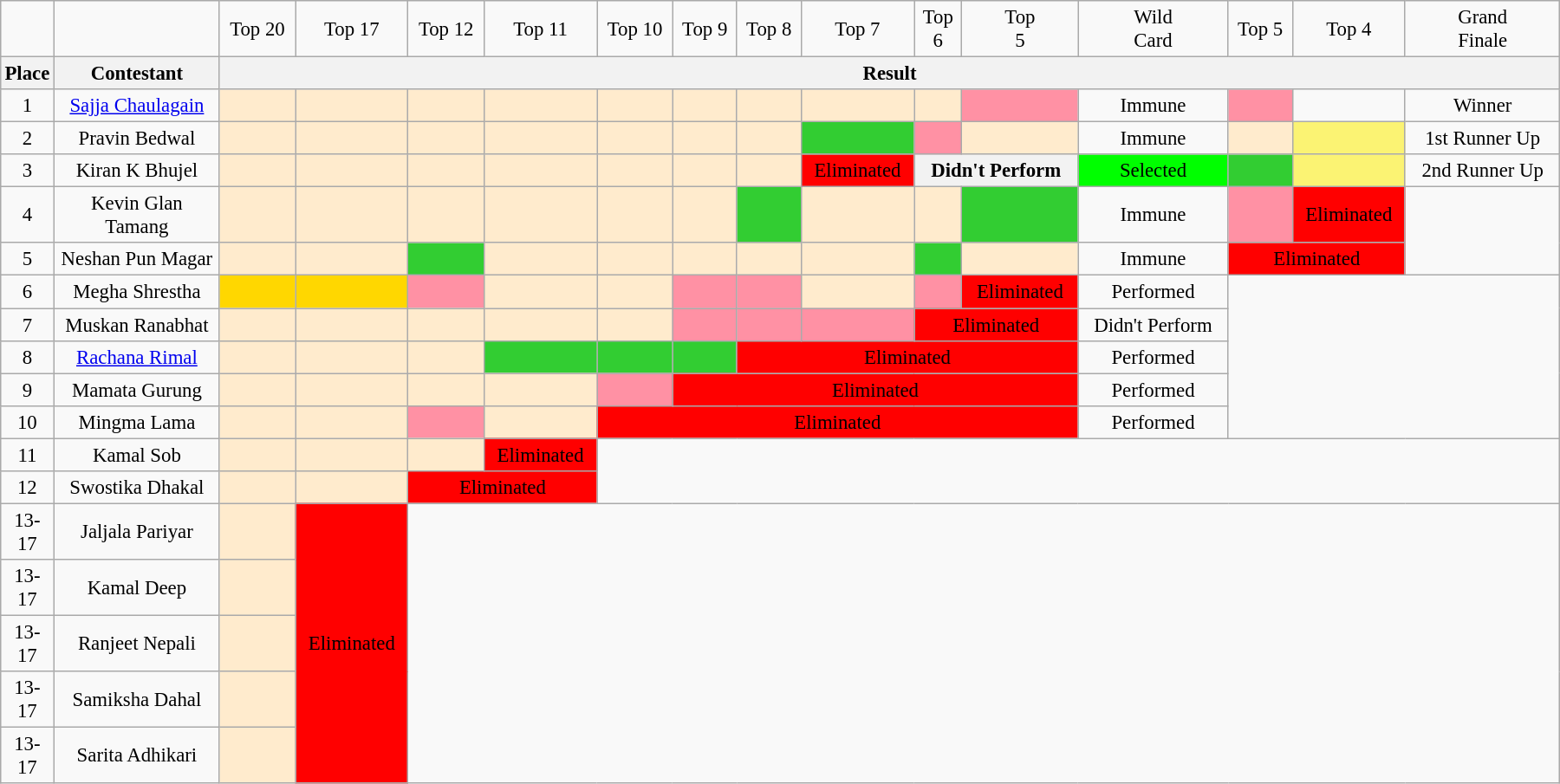<table class="wikitable sortable" style="text-align:center; font-size:95%; width:95%; margin:1em auto">
<tr>
<td></td>
<td></td>
<td>Top 20</td>
<td>Top 17</td>
<td>Top 12</td>
<td>Top 11</td>
<td>Top 10</td>
<td>Top 9</td>
<td>Top 8</td>
<td>Top 7</td>
<td>Top<br>6</td>
<td>Top<br>5</td>
<td>Wild<br>Card</td>
<td>Top 5</td>
<td>Top 4</td>
<td>Grand<br>Finale</td>
</tr>
<tr>
<th style="width:30px">Place</th>
<th style="width:120px">Contestant</th>
<th colspan="14">Result</th>
</tr>
<tr>
<td>1</td>
<td><a href='#'>Sajja Chaulagain</a></td>
<td style="background:#FFEBCD;"></td>
<td style="background:#FFEBCD;"></td>
<td style="background:#FFEBCD;"></td>
<td style="background:#FFEBCD;"></td>
<td style="background:#FFEBCD;"></td>
<td style="background:#FFEBCD;"></td>
<td style="background:#FFEBCD;"></td>
<td style="background:#FFEBCD;"></td>
<td style="background:#FFEBCD;"></td>
<td style="background:#FF91A4;"></td>
<td>Immune</td>
<td style="background:#FF91A4;"></td>
<td style="background:#lime;"></td>
<td>Winner</td>
</tr>
<tr>
<td>2</td>
<td>Pravin Bedwal</td>
<td style="background:#FFEBCD;"></td>
<td style="background:#FFEBCD;"></td>
<td style="background:#FFEBCD;"></td>
<td style="background:#FFEBCD;"></td>
<td style="background:#FFEBCD;"></td>
<td style="background:#FFEBCD;"></td>
<td style="background:#FFEBCD;"></td>
<td style="background:#32CD32;"></td>
<td style="background:#FF91A4;"></td>
<td style="background:#FFEBCD;"></td>
<td>Immune</td>
<td style="background:#FFEBCD;"></td>
<td style="background:#fbf373;"></td>
<td>1st Runner Up</td>
</tr>
<tr>
<td>3</td>
<td>Kiran K Bhujel</td>
<td style="background:#FFEBCD;"></td>
<td style="background:#FFEBCD;"></td>
<td style="background:#FFEBCD;"></td>
<td style="background:#FFEBCD;"></td>
<td style="background:#FFEBCD;"></td>
<td style="background:#FFEBCD;"></td>
<td style="background:#FFEBCD;"></td>
<td style="background:#FF0000;">Eliminated</td>
<th colspan="2">Didn't Perform</th>
<td style="background:#00FF00;">Selected</td>
<td style="background:#32CD32;"></td>
<td style="background:#fbf373;"></td>
<td>2nd Runner Up</td>
</tr>
<tr>
<td>4</td>
<td>Kevin Glan Tamang</td>
<td style="background:#ffebcd;"></td>
<td style="background:#FFEBCD;"></td>
<td style="background:#FFEBCD;"></td>
<td style="background:#FFEBCD;"></td>
<td style="background:#FFEBCD;"></td>
<td style="background:#FFEBCD;"></td>
<td style="background:#32CD32;"></td>
<td style="background:#FFEBCD;"></td>
<td style="background:#FFEBCD;"></td>
<td style="background:#32CD32;"></td>
<td>Immune</td>
<td style="background:#FF91A4;"></td>
<td style="background:#FF0000;">Eliminated</td>
<td rowspan="2"></td>
</tr>
<tr>
<td>5</td>
<td>Neshan Pun Magar</td>
<td style="background:#FFEBCD;"></td>
<td style="background:#FFEBCD;"></td>
<td style="background:#32CD32;"></td>
<td style="background:#FFEBCD;"></td>
<td style="background:#FFEBCD;"></td>
<td style="background:#FFEBCD;"></td>
<td style="background:#FFEBCD;"></td>
<td style="background:#FFEBCD;"></td>
<td style="background:#32CD32;"></td>
<td style="background:#FFEBCD;"></td>
<td>Immune</td>
<td colspan="2" style="background:#FF0000;">Eliminated</td>
</tr>
<tr>
<td>6</td>
<td>Megha Shrestha</td>
<td style="background:#FFD700;"></td>
<td style="background:#FFD700;"></td>
<td style="background:#FF91A4;"></td>
<td style="background:#FFEBCD;"></td>
<td style="background:#FFEBCD;"></td>
<td style="background:#FF91A4;"></td>
<td style="background:#FF91A4;"></td>
<td style="background:#FFEBCD;"></td>
<td style="background:#FF91A4;"></td>
<td style="background:#FF0000;">Eliminated</td>
<td>Performed</td>
<td colspan="3" rowspan="5"></td>
</tr>
<tr>
<td>7</td>
<td>Muskan Ranabhat</td>
<td style="background:#FFEBCD;"></td>
<td style="background:#FFEBCD;"></td>
<td style="background:#FFEBCD;"></td>
<td style="background:#FFEBCD;"></td>
<td style="background:#FFEBCD;"></td>
<td style="background:#FF91A4;"></td>
<td style="background:#FF91A4;"></td>
<td style="background:#FF91A4;"></td>
<td colspan="2" style="background:#FF0000;">Eliminated</td>
<td>Didn't Perform</td>
</tr>
<tr>
<td>8</td>
<td><a href='#'>Rachana Rimal</a></td>
<td style="background:#FFEBCD;"></td>
<td style="background:#FFEBCD;"></td>
<td style="background:#FFEBCD;"></td>
<td style="background:#32CD32;"></td>
<td style="background:#32CD32;"></td>
<td style="background:#32CD32;"></td>
<td colspan="4" style="background:#FF0000;">Eliminated</td>
<td>Performed</td>
</tr>
<tr>
<td>9</td>
<td>Mamata Gurung</td>
<td style="background:#FFEBCD;"></td>
<td style="background:#FFEBCD;"></td>
<td style="background:#FFEBCD;"></td>
<td style="background:#FFEBCD;"></td>
<td style="background:#FF91A4;"></td>
<td colspan="5" style="background:#FF0000;">Eliminated</td>
<td>Performed</td>
</tr>
<tr>
<td>10</td>
<td>Mingma Lama</td>
<td style="background:#FFEBCD;"></td>
<td style="background:#FFEBCD;"></td>
<td style="background:#FF91A4;"></td>
<td style="background:#FFEBCD;"></td>
<td colspan="6" style="background:#FF0000;">Eliminated</td>
<td>Performed</td>
</tr>
<tr>
<td>11</td>
<td>Kamal Sob</td>
<td style="background:#FFEBCD;"></td>
<td style="background:#FFEBCD;"></td>
<td style="background:#FFEBCD;"></td>
<td style="background:#FF0000;">Eliminated</td>
<td colspan="10" rowspan="2"></td>
</tr>
<tr>
<td>12</td>
<td>Swostika Dhakal</td>
<td style="background:#FFEBCD;"></td>
<td style="background:#FFEBCD;"></td>
<td colspan="2" style="background:#FF0000;">Eliminated</td>
</tr>
<tr>
<td>13-17</td>
<td>Jaljala Pariyar</td>
<td style="background:#ffebcd;"></td>
<td rowspan="5" style="background:#FF0000;">Eliminated</td>
<td colspan="12" rowspan="5"></td>
</tr>
<tr>
<td>13-17</td>
<td>Kamal Deep</td>
<td style="background:#FFEBCD;"></td>
</tr>
<tr>
<td>13-17</td>
<td>Ranjeet Nepali</td>
<td style="background:#ffebcd;"></td>
</tr>
<tr>
<td>13-17</td>
<td>Samiksha Dahal</td>
<td style="background:#FFEBCD;"></td>
</tr>
<tr>
<td>13-17</td>
<td>Sarita Adhikari</td>
<td style="background:#FFEBCD;"></td>
</tr>
</table>
